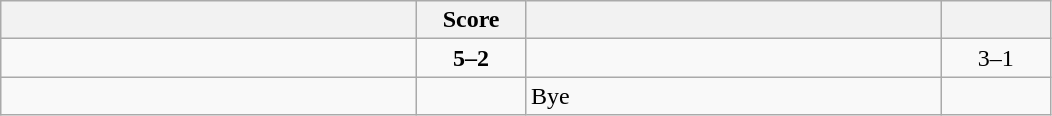<table class="wikitable" style="text-align: center; ">
<tr>
<th align="right" width="270"></th>
<th width="65">Score</th>
<th align="left" width="270"></th>
<th width="65"></th>
</tr>
<tr>
<td align="left"><strong></strong></td>
<td><strong>5–2</strong></td>
<td align="left"></td>
<td>3–1 <strong></strong></td>
</tr>
<tr>
<td align="left"><strong></strong></td>
<td></td>
<td style="text-align:left;">Bye</td>
</tr>
</table>
